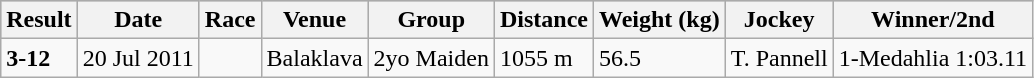<table class="wikitable">
<tr style="background:silver; color:black">
<th>Result</th>
<th>Date</th>
<th>Race</th>
<th>Venue</th>
<th>Group</th>
<th>Distance</th>
<th>Weight (kg)</th>
<th>Jockey</th>
<th>Winner/2nd</th>
</tr>
<tr>
<td><strong>3-12</strong></td>
<td>20 Jul 2011</td>
<td></td>
<td>Balaklava</td>
<td>2yo Maiden</td>
<td>1055 m</td>
<td>56.5</td>
<td>T. Pannell</td>
<td>1-Medahlia 1:03.11</td>
</tr>
</table>
